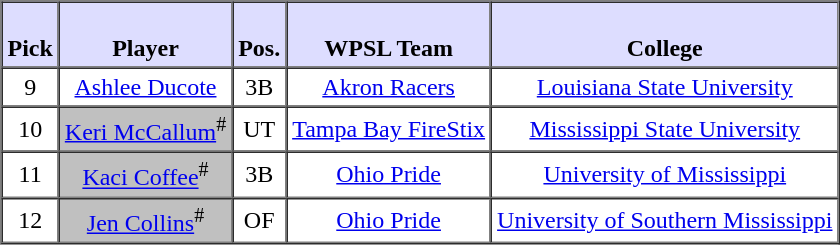<table style="text-align: center" border="1" cellpadding="3" cellspacing="0">
<tr>
<th style="background:#ddf;"><br>Pick</th>
<th style="background:#ddf;"><br>Player</th>
<th style="background:#ddf;"><br>Pos.</th>
<th style="background:#ddf;"><br>WPSL Team</th>
<th style="background:#ddf;"><br>College</th>
</tr>
<tr>
<td>9</td>
<td><a href='#'>Ashlee Ducote</a></td>
<td>3B</td>
<td><a href='#'>Akron Racers</a></td>
<td><a href='#'>Louisiana State University</a></td>
</tr>
<tr>
<td>10</td>
<td style="background:#C0C0C0;"><a href='#'>Keri McCallum</a><sup>#</sup></td>
<td>UT</td>
<td><a href='#'>Tampa Bay FireStix</a></td>
<td><a href='#'>Mississippi State University</a></td>
</tr>
<tr>
<td>11</td>
<td style="background:#C0C0C0;"><a href='#'>Kaci Coffee</a><sup>#</sup></td>
<td>3B</td>
<td><a href='#'>Ohio Pride</a></td>
<td><a href='#'>University of Mississippi</a></td>
</tr>
<tr>
<td>12</td>
<td style="background:#C0C0C0;"><a href='#'>Jen Collins</a><sup>#</sup></td>
<td>OF</td>
<td><a href='#'>Ohio Pride</a></td>
<td><a href='#'>University of Southern Mississippi</a></td>
</tr>
</table>
